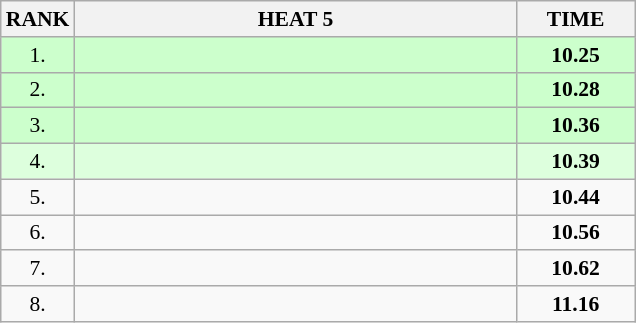<table class="wikitable" style="border-collapse: collapse; font-size: 90%;">
<tr>
<th>RANK</th>
<th style="width: 20em">HEAT 5</th>
<th style="width: 5em">TIME</th>
</tr>
<tr style="background:#ccffcc;">
<td align="center">1.</td>
<td></td>
<td align="center"><strong>10.25</strong></td>
</tr>
<tr style="background:#ccffcc;">
<td align="center">2.</td>
<td></td>
<td align="center"><strong>10.28</strong></td>
</tr>
<tr style="background:#ccffcc;">
<td align="center">3.</td>
<td></td>
<td align="center"><strong>10.36</strong></td>
</tr>
<tr style="background:#ddffdd;">
<td align="center">4.</td>
<td></td>
<td align="center"><strong>10.39</strong></td>
</tr>
<tr>
<td align="center">5.</td>
<td></td>
<td align="center"><strong>10.44</strong></td>
</tr>
<tr>
<td align="center">6.</td>
<td></td>
<td align="center"><strong>10.56</strong></td>
</tr>
<tr>
<td align="center">7.</td>
<td></td>
<td align="center"><strong>10.62</strong></td>
</tr>
<tr>
<td align="center">8.</td>
<td></td>
<td align="center"><strong>11.16</strong></td>
</tr>
</table>
